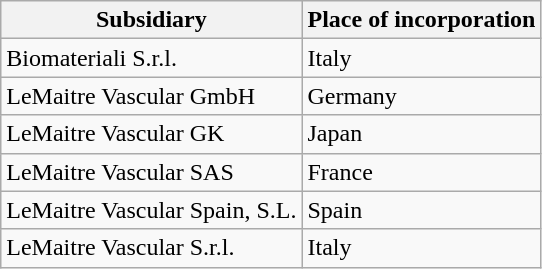<table class="wikitable">
<tr>
<th>Subsidiary</th>
<th>Place of incorporation</th>
</tr>
<tr>
<td>Biomateriali S.r.l.</td>
<td>Italy</td>
</tr>
<tr>
<td>LeMaitre Vascular GmbH</td>
<td>Germany</td>
</tr>
<tr>
<td>LeMaitre Vascular GK</td>
<td>Japan</td>
</tr>
<tr>
<td>LeMaitre Vascular SAS</td>
<td>France</td>
</tr>
<tr>
<td>LeMaitre Vascular Spain, S.L.</td>
<td>Spain</td>
</tr>
<tr>
<td>LeMaitre Vascular S.r.l.</td>
<td>Italy</td>
</tr>
</table>
